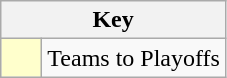<table class="wikitable" style="text-align: center;">
<tr>
<th colspan=2>Key</th>
</tr>
<tr>
<td style="background:#ffffcc; width:20px;"></td>
<td align=left>Teams to Playoffs</td>
</tr>
</table>
